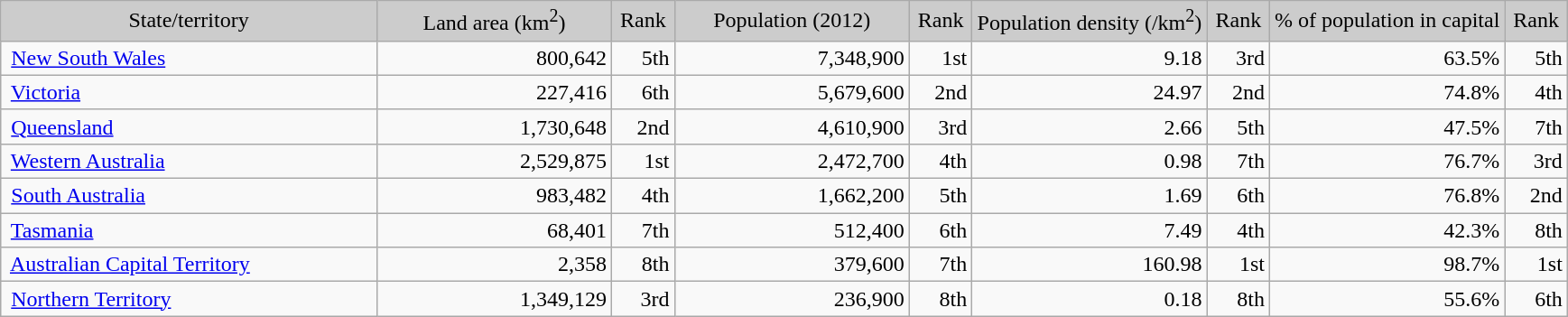<table class="wikitable sortable" style="text-align:right;">
<tr style="text-align: center; background: #cccccc">
<td width="24%">State/territory</td>
<td width="15%">Land area (km<sup>2</sup>)</td>
<td width="4%">Rank</td>
<td width="15%">Population (2012)</td>
<td width="4%">Rank</td>
<td width="15%">Population density (/km<sup>2</sup>)</td>
<td width="4%">Rank</td>
<td width="15%">% of population in capital</td>
<td width="4%">Rank</td>
</tr>
<tr>
<td align="left"> <a href='#'>New South Wales</a></td>
<td>800,642</td>
<td>5th</td>
<td>7,348,900</td>
<td>1st</td>
<td>9.18</td>
<td>3rd</td>
<td>63.5%</td>
<td>5th</td>
</tr>
<tr>
<td align="left"> <a href='#'>Victoria</a></td>
<td>227,416</td>
<td>6th</td>
<td>5,679,600</td>
<td>2nd</td>
<td>24.97</td>
<td>2nd</td>
<td>74.8%</td>
<td>4th</td>
</tr>
<tr>
<td align="left"> <a href='#'>Queensland</a></td>
<td>1,730,648</td>
<td>2nd</td>
<td>4,610,900</td>
<td>3rd</td>
<td>2.66</td>
<td>5th</td>
<td>47.5%</td>
<td>7th</td>
</tr>
<tr>
<td align="left"> <a href='#'>Western Australia</a></td>
<td>2,529,875</td>
<td>1st</td>
<td>2,472,700</td>
<td>4th</td>
<td>0.98</td>
<td>7th</td>
<td>76.7%</td>
<td>3rd</td>
</tr>
<tr>
<td align="left"> <a href='#'>South Australia</a></td>
<td>983,482</td>
<td>4th</td>
<td>1,662,200</td>
<td>5th</td>
<td>1.69</td>
<td>6th</td>
<td>76.8%</td>
<td>2nd</td>
</tr>
<tr>
<td align="left"> <a href='#'>Tasmania</a></td>
<td>68,401</td>
<td>7th</td>
<td>512,400</td>
<td>6th</td>
<td>7.49</td>
<td>4th</td>
<td>42.3%</td>
<td>8th</td>
</tr>
<tr>
<td align="left"> <a href='#'>Australian Capital Territory</a></td>
<td>2,358</td>
<td>8th</td>
<td>379,600</td>
<td>7th</td>
<td>160.98</td>
<td>1st</td>
<td>98.7%</td>
<td>1st</td>
</tr>
<tr>
<td align="left"> <a href='#'>Northern Territory</a></td>
<td>1,349,129</td>
<td>3rd</td>
<td>236,900</td>
<td>8th</td>
<td>0.18</td>
<td>8th</td>
<td>55.6%</td>
<td>6th</td>
</tr>
</table>
